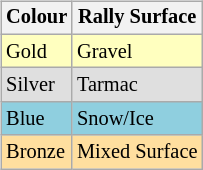<table border="0">
<tr>
<td><br><table class="wikitable" style="font-size: 85%">
<tr valign="top">
<th valign="middle"><strong>Colour</strong></th>
<th valign="middle"><strong>Rally Surface</strong></th>
</tr>
<tr>
<td style="background:#ffffbf;">Gold</td>
<td style="background:#ffffbf;">Gravel</td>
</tr>
<tr>
<td style="background:#dfdfdf;">Silver</td>
<td style="background:#dfdfdf;">Tarmac</td>
</tr>
<tr>
<td style="background:#8fcfdf;">Blue</td>
<td style="background:#8fcfdf;">Snow/Ice</td>
</tr>
<tr>
<td style="background:#ffdf9f;">Bronze</td>
<td style="background:#ffdf9f;">Mixed Surface</td>
</tr>
</table>
</td>
</tr>
</table>
